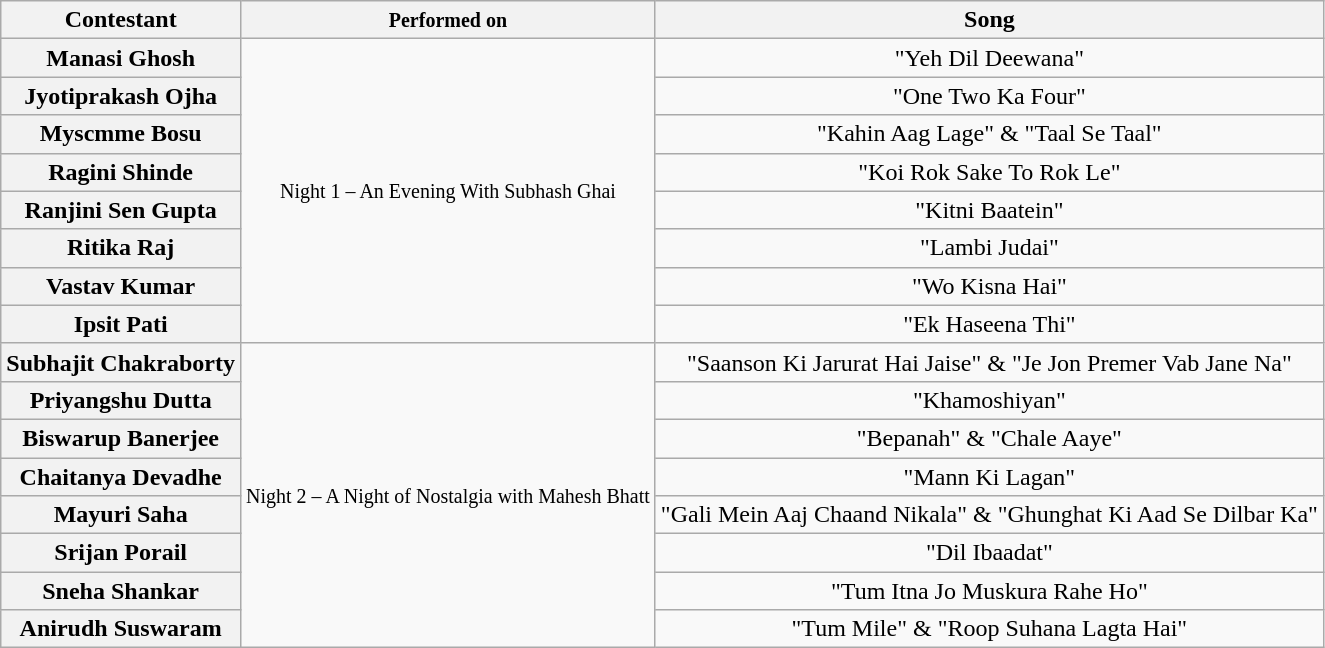<table class="wikitable unsortable" style="text-align:center;">
<tr>
<th scope="col">Contestant</th>
<th><small>Performed on</small></th>
<th scope="col">Song</th>
</tr>
<tr>
<th>Manasi Ghosh</th>
<td rowspan="8"><small>Night 1 – An Evening With Subhash Ghai</small></td>
<td>"Yeh Dil Deewana"</td>
</tr>
<tr>
<th>Jyotiprakash Ojha</th>
<td>"One Two Ka Four"</td>
</tr>
<tr>
<th>Myscmme Bosu</th>
<td>"Kahin Aag Lage" & "Taal Se Taal"</td>
</tr>
<tr>
<th>Ragini Shinde</th>
<td>"Koi Rok Sake To Rok Le"</td>
</tr>
<tr>
<th>Ranjini Sen Gupta</th>
<td>"Kitni Baatein"</td>
</tr>
<tr>
<th>Ritika Raj</th>
<td>"Lambi Judai"</td>
</tr>
<tr>
<th>Vastav Kumar</th>
<td>"Wo Kisna Hai"</td>
</tr>
<tr>
<th>Ipsit Pati</th>
<td>"Ek Haseena Thi"</td>
</tr>
<tr>
<th>Subhajit Chakraborty</th>
<td rowspan="8"><small>Night 2 – A Night of Nostalgia with Mahesh Bhatt</small></td>
<td>"Saanson Ki Jarurat Hai Jaise" & "Je Jon Premer Vab Jane Na"</td>
</tr>
<tr>
<th>Priyangshu Dutta</th>
<td>"Khamoshiyan"</td>
</tr>
<tr>
<th>Biswarup Banerjee</th>
<td>"Bepanah" & "Chale Aaye"</td>
</tr>
<tr>
<th>Chaitanya Devadhe</th>
<td>"Mann Ki Lagan"</td>
</tr>
<tr>
<th>Mayuri Saha</th>
<td>"Gali Mein Aaj Chaand Nikala" & "Ghunghat Ki Aad Se Dilbar Ka"</td>
</tr>
<tr>
<th>Srijan Porail</th>
<td>"Dil Ibaadat"</td>
</tr>
<tr>
<th>Sneha Shankar</th>
<td>"Tum Itna Jo Muskura Rahe Ho"</td>
</tr>
<tr>
<th>Anirudh Suswaram</th>
<td>"Tum Mile" & "Roop Suhana Lagta Hai"</td>
</tr>
</table>
